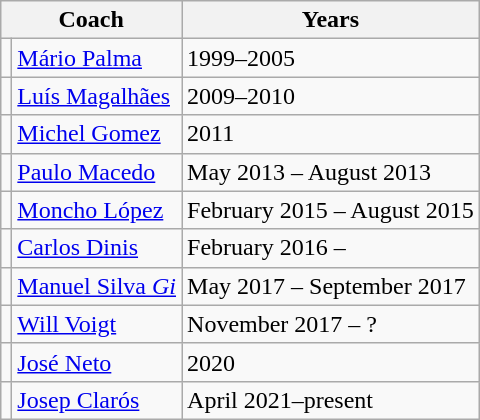<table class="wikitable">
<tr>
<th colspan=2>Coach</th>
<th>Years</th>
</tr>
<tr>
<td></td>
<td><a href='#'>Mário Palma</a></td>
<td>1999–2005</td>
</tr>
<tr>
<td></td>
<td><a href='#'>Luís Magalhães</a></td>
<td>2009–2010</td>
</tr>
<tr>
<td></td>
<td><a href='#'>Michel Gomez</a></td>
<td>2011</td>
</tr>
<tr>
<td></td>
<td><a href='#'>Paulo Macedo</a></td>
<td>May 2013 – August 2013</td>
</tr>
<tr>
<td></td>
<td><a href='#'>Moncho López</a></td>
<td>February 2015 – August 2015</td>
</tr>
<tr>
<td></td>
<td><a href='#'>Carlos Dinis</a></td>
<td>February 2016 –</td>
</tr>
<tr>
<td></td>
<td><a href='#'>Manuel Silva <em>Gi</em></a></td>
<td>May 2017 – September 2017</td>
</tr>
<tr>
<td></td>
<td><a href='#'>Will Voigt</a></td>
<td>November 2017 – ?</td>
</tr>
<tr>
<td></td>
<td><a href='#'>José Neto</a></td>
<td>2020</td>
</tr>
<tr>
<td></td>
<td><a href='#'>Josep Clarós</a></td>
<td>April 2021–present</td>
</tr>
</table>
